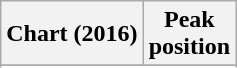<table class="wikitable sortable plainrowheaders" style="text-align:center">
<tr>
<th scope="col">Chart (2016)</th>
<th scope="col">Peak<br> position</th>
</tr>
<tr>
</tr>
<tr>
</tr>
<tr>
</tr>
</table>
